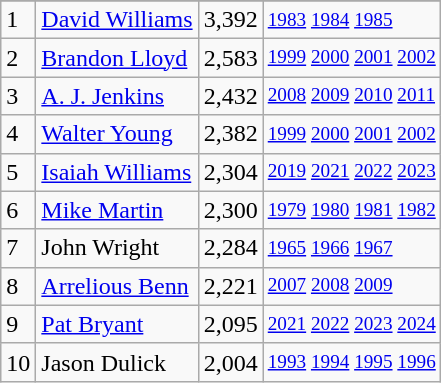<table class="wikitable">
<tr>
</tr>
<tr>
<td>1</td>
<td><a href='#'>David Williams</a></td>
<td>3,392</td>
<td style="font-size:80%;"><a href='#'>1983</a> <a href='#'>1984</a> <a href='#'>1985</a></td>
</tr>
<tr>
<td>2</td>
<td><a href='#'>Brandon Lloyd</a></td>
<td>2,583</td>
<td style="font-size:80%;"><a href='#'>1999</a> <a href='#'>2000</a> <a href='#'>2001</a> <a href='#'>2002</a></td>
</tr>
<tr>
<td>3</td>
<td><a href='#'>A. J. Jenkins</a></td>
<td>2,432</td>
<td style="font-size:80%;"><a href='#'>2008</a> <a href='#'>2009</a> <a href='#'>2010</a> <a href='#'>2011</a></td>
</tr>
<tr>
<td>4</td>
<td><a href='#'>Walter Young</a></td>
<td>2,382</td>
<td style="font-size:80%;"><a href='#'>1999</a> <a href='#'>2000</a> <a href='#'>2001</a> <a href='#'>2002</a></td>
</tr>
<tr>
<td>5</td>
<td><a href='#'>Isaiah Williams</a></td>
<td>2,304</td>
<td style="font-size:80%;"><a href='#'>2019</a> <a href='#'>2021</a> <a href='#'>2022</a> <a href='#'>2023</a></td>
</tr>
<tr>
<td>6</td>
<td><a href='#'>Mike Martin</a></td>
<td>2,300</td>
<td style="font-size:80%;"><a href='#'>1979</a> <a href='#'>1980</a> <a href='#'>1981</a> <a href='#'>1982</a></td>
</tr>
<tr>
<td>7</td>
<td>John Wright</td>
<td>2,284</td>
<td style="font-size:80%;"><a href='#'>1965</a> <a href='#'>1966</a> <a href='#'>1967</a></td>
</tr>
<tr>
<td>8</td>
<td><a href='#'>Arrelious Benn</a></td>
<td>2,221</td>
<td style="font-size:80%;"><a href='#'>2007</a> <a href='#'>2008</a> <a href='#'>2009</a></td>
</tr>
<tr>
<td>9</td>
<td><a href='#'>Pat Bryant</a></td>
<td>2,095</td>
<td style="font-size:80%;"><a href='#'>2021</a> <a href='#'>2022</a> <a href='#'>2023</a> <a href='#'>2024</a></td>
</tr>
<tr>
<td>10</td>
<td>Jason Dulick</td>
<td>2,004</td>
<td style="font-size:80%;"><a href='#'>1993</a> <a href='#'>1994</a> <a href='#'>1995</a> <a href='#'>1996</a></td>
</tr>
</table>
